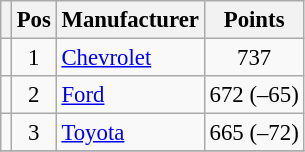<table class="wikitable" style="font-size: 95%">
<tr>
<th></th>
<th>Pos</th>
<th>Manufacturer</th>
<th>Points</th>
</tr>
<tr>
<td align="left"></td>
<td style="text-align:center;">1</td>
<td><a href='#'>Chevrolet</a></td>
<td style="text-align:center;">737</td>
</tr>
<tr>
<td align="left"></td>
<td style="text-align:center;">2</td>
<td><a href='#'>Ford</a></td>
<td style="text-align:center;">672 (–65)</td>
</tr>
<tr>
<td align="left"></td>
<td style="text-align:center;">3</td>
<td><a href='#'>Toyota</a></td>
<td style="text-align:center;">665 (–72)</td>
</tr>
<tr class="sortbottom">
</tr>
</table>
